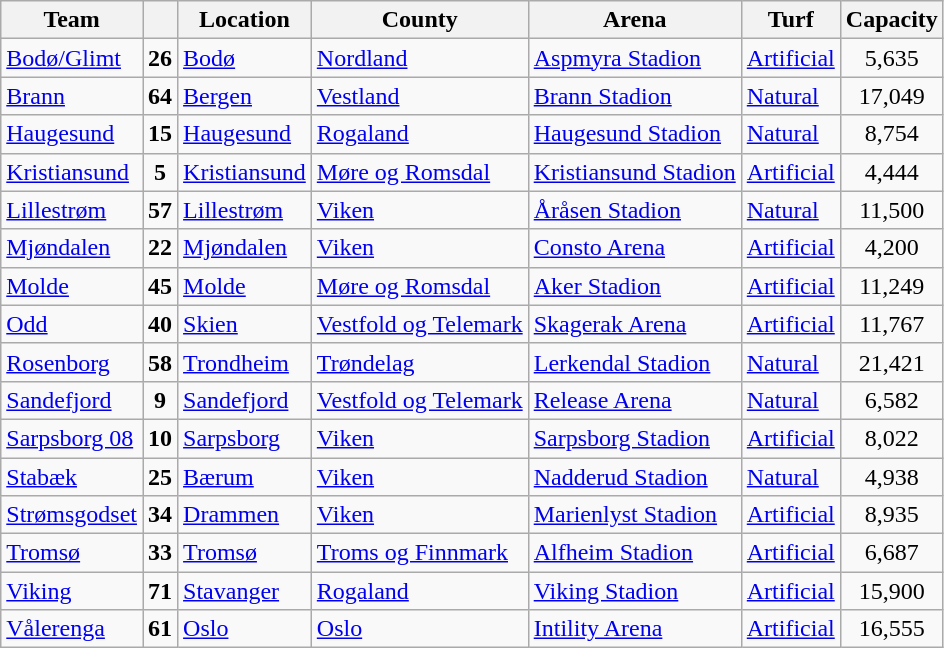<table class="wikitable sortable" border="1">
<tr>
<th>Team</th>
<th></th>
<th>Location</th>
<th>County</th>
<th>Arena</th>
<th>Turf</th>
<th>Capacity</th>
</tr>
<tr>
<td><a href='#'>Bodø/Glimt</a></td>
<td align="center"><strong>26</strong></td>
<td><a href='#'>Bodø</a></td>
<td><a href='#'>Nordland</a></td>
<td><a href='#'>Aspmyra Stadion</a></td>
<td><a href='#'>Artificial</a></td>
<td align="center">5,635</td>
</tr>
<tr>
<td><a href='#'>Brann</a></td>
<td align="center"><strong>64</strong></td>
<td><a href='#'>Bergen</a></td>
<td><a href='#'>Vestland</a></td>
<td><a href='#'>Brann Stadion</a></td>
<td><a href='#'>Natural</a></td>
<td align="center">17,049</td>
</tr>
<tr>
<td><a href='#'>Haugesund</a></td>
<td align="center"><strong>15</strong></td>
<td><a href='#'>Haugesund</a></td>
<td><a href='#'>Rogaland</a></td>
<td><a href='#'>Haugesund Stadion</a></td>
<td><a href='#'>Natural</a></td>
<td align="center">8,754</td>
</tr>
<tr>
<td><a href='#'>Kristiansund</a></td>
<td align="center"><strong>5</strong></td>
<td><a href='#'>Kristiansund</a></td>
<td><a href='#'>Møre og Romsdal</a></td>
<td><a href='#'>Kristiansund Stadion</a></td>
<td><a href='#'>Artificial</a></td>
<td align="center">4,444</td>
</tr>
<tr>
<td><a href='#'>Lillestrøm</a></td>
<td align="center"><strong>57</strong></td>
<td><a href='#'>Lillestrøm</a></td>
<td><a href='#'>Viken</a></td>
<td><a href='#'>Åråsen Stadion</a></td>
<td><a href='#'>Natural</a></td>
<td align="center">11,500</td>
</tr>
<tr>
<td><a href='#'>Mjøndalen</a></td>
<td align="center"><strong>22</strong></td>
<td><a href='#'>Mjøndalen</a></td>
<td><a href='#'>Viken</a></td>
<td><a href='#'>Consto Arena</a></td>
<td><a href='#'>Artificial</a></td>
<td align="center">4,200</td>
</tr>
<tr>
<td><a href='#'>Molde</a></td>
<td align="center"><strong>45</strong></td>
<td><a href='#'>Molde</a></td>
<td><a href='#'>Møre og Romsdal</a></td>
<td><a href='#'>Aker Stadion</a></td>
<td><a href='#'>Artificial</a></td>
<td align="center">11,249</td>
</tr>
<tr>
<td><a href='#'>Odd</a></td>
<td align="center"><strong>40</strong></td>
<td><a href='#'>Skien</a></td>
<td><a href='#'>Vestfold og Telemark</a></td>
<td><a href='#'>Skagerak Arena</a></td>
<td><a href='#'>Artificial</a></td>
<td align="center">11,767</td>
</tr>
<tr>
<td><a href='#'>Rosenborg</a></td>
<td align="center"><strong>58</strong></td>
<td><a href='#'>Trondheim</a></td>
<td><a href='#'>Trøndelag</a></td>
<td><a href='#'>Lerkendal Stadion</a></td>
<td><a href='#'>Natural</a></td>
<td align="center">21,421</td>
</tr>
<tr>
<td><a href='#'>Sandefjord</a></td>
<td align="center"><strong>9</strong></td>
<td><a href='#'>Sandefjord</a></td>
<td><a href='#'>Vestfold og Telemark</a></td>
<td><a href='#'>Release Arena</a></td>
<td><a href='#'>Natural</a></td>
<td align="center">6,582</td>
</tr>
<tr>
<td><a href='#'>Sarpsborg 08</a></td>
<td align="center"><strong>10</strong></td>
<td><a href='#'>Sarpsborg</a></td>
<td><a href='#'>Viken</a></td>
<td><a href='#'>Sarpsborg Stadion</a></td>
<td><a href='#'>Artificial</a></td>
<td align="center">8,022</td>
</tr>
<tr>
<td><a href='#'>Stabæk</a></td>
<td align="center"><strong>25</strong></td>
<td><a href='#'>Bærum</a></td>
<td><a href='#'>Viken</a></td>
<td><a href='#'>Nadderud Stadion</a></td>
<td><a href='#'>Natural</a></td>
<td align="center">4,938</td>
</tr>
<tr>
<td><a href='#'>Strømsgodset</a></td>
<td align="center"><strong>34</strong></td>
<td><a href='#'>Drammen</a></td>
<td><a href='#'>Viken</a></td>
<td><a href='#'>Marienlyst Stadion</a></td>
<td><a href='#'>Artificial</a></td>
<td align="center">8,935</td>
</tr>
<tr>
<td><a href='#'>Tromsø</a></td>
<td align="center"><strong>33</strong></td>
<td><a href='#'>Tromsø</a></td>
<td><a href='#'>Troms og Finnmark</a></td>
<td><a href='#'>Alfheim Stadion</a></td>
<td><a href='#'>Artificial</a></td>
<td align="center">6,687</td>
</tr>
<tr>
<td><a href='#'>Viking</a></td>
<td align="center"><strong>71</strong></td>
<td><a href='#'>Stavanger</a></td>
<td><a href='#'>Rogaland</a></td>
<td><a href='#'>Viking Stadion</a></td>
<td><a href='#'>Artificial</a></td>
<td align="center">15,900</td>
</tr>
<tr>
<td><a href='#'>Vålerenga</a></td>
<td align="center"><strong>61</strong></td>
<td><a href='#'>Oslo</a></td>
<td><a href='#'>Oslo</a></td>
<td><a href='#'>Intility Arena</a></td>
<td><a href='#'>Artificial</a></td>
<td align="center">16,555</td>
</tr>
</table>
